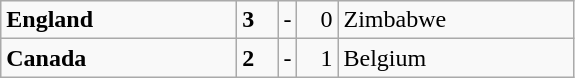<table class="wikitable">
<tr>
<td width=150> <strong>England</strong></td>
<td style="width:20px; text-align:left;"><strong>3</strong></td>
<td>-</td>
<td style="width:20px; text-align:right;">0</td>
<td width=150> Zimbabwe</td>
</tr>
<tr>
<td> <strong>Canada</strong></td>
<td style="text-align:left;"><strong>2</strong></td>
<td>-</td>
<td style="text-align:right;">1</td>
<td> Belgium</td>
</tr>
</table>
